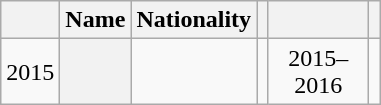<table class="wikitable sortable plainrowheaders" style="text-align: center">
<tr>
<th scope="col"></th>
<th scope="col">Name</th>
<th scope="col">Nationality</th>
<th scope="col"></th>
<th scope="col" style="width: 60px;"></th>
<th scope="col" class="unsortable"></th>
</tr>
<tr>
<td>2015</td>
<th scope="row"></th>
<td align="left"></td>
<td></td>
<td>2015–2016</td>
<td></td>
</tr>
</table>
